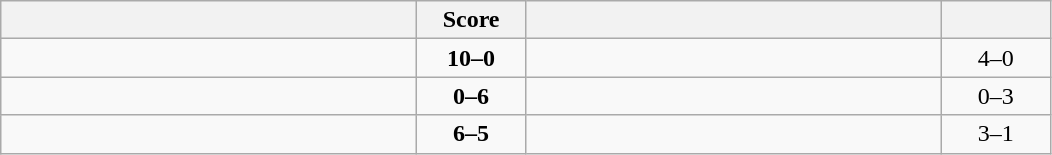<table class="wikitable" style="text-align: center; ">
<tr>
<th align="right" width="270"></th>
<th width="65">Score</th>
<th align="left" width="270"></th>
<th width="65"></th>
</tr>
<tr>
<td align="left"><strong></strong></td>
<td><strong>10–0</strong></td>
<td align="left"></td>
<td>4–0 <strong></strong></td>
</tr>
<tr>
<td align="left"></td>
<td><strong>0–6</strong></td>
<td align="left"><strong></strong></td>
<td>0–3 <strong></strong></td>
</tr>
<tr>
<td align="left"><strong></strong></td>
<td><strong>6–5</strong></td>
<td align="left"></td>
<td>3–1 <strong></strong></td>
</tr>
</table>
